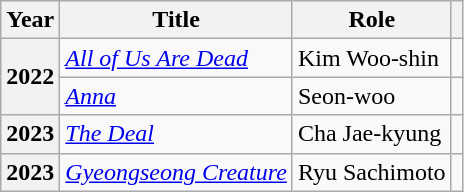<table class="wikitable plainrowheaders">
<tr>
<th scope="col">Year</th>
<th scope="col">Title</th>
<th scope="col">Role</th>
<th scope="col" class="unsortable"></th>
</tr>
<tr>
<th scope="row" rowspan=2>2022</th>
<td><em><a href='#'>All of Us Are Dead</a></em></td>
<td>Kim Woo-shin</td>
<td></td>
</tr>
<tr>
<td><em><a href='#'>Anna</a></em></td>
<td>Seon-woo</td>
<td></td>
</tr>
<tr>
<th scope="row">2023</th>
<td><em><a href='#'>The Deal</a></em></td>
<td>Cha Jae-kyung</td>
<td></td>
</tr>
<tr>
<th scope="row">2023</th>
<td><em><a href='#'>Gyeongseong Creature</a></em></td>
<td>Ryu Sachimoto</td>
<td></td>
</tr>
</table>
